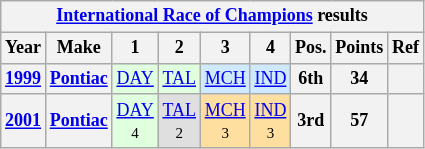<table class="wikitable" style="text-align:center; font-size:75%">
<tr>
<th colspan=9><a href='#'>International Race of Champions</a> results</th>
</tr>
<tr>
<th>Year</th>
<th>Make</th>
<th>1</th>
<th>2</th>
<th>3</th>
<th>4</th>
<th>Pos.</th>
<th>Points</th>
<th>Ref</th>
</tr>
<tr>
<th><a href='#'>1999</a></th>
<th><a href='#'>Pontiac</a></th>
<td style="background:#DFFFDF;"><a href='#'>DAY</a><br></td>
<td style="background:#DFFFDF;"><a href='#'>TAL</a><br></td>
<td style="background:#CFEAFF;"><a href='#'>MCH</a><br></td>
<td style="background:#CFEAFF;"><a href='#'>IND</a><br></td>
<th>6th</th>
<th>34</th>
<th></th>
</tr>
<tr>
<th><a href='#'>2001</a></th>
<th><a href='#'>Pontiac</a></th>
<td style="background:#DFFFDF"><a href='#'>DAY</a><br><small>4</small></td>
<td style="background:#DFDFDF"><a href='#'>TAL</a><br><small>2</small></td>
<td style="background:#FFDF9F"><a href='#'>MCH</a><br><small>3</small></td>
<td style="background:#FFDF9F"><a href='#'>IND</a><br><small>3</small></td>
<th>3rd</th>
<th>57</th>
<th></th>
</tr>
</table>
